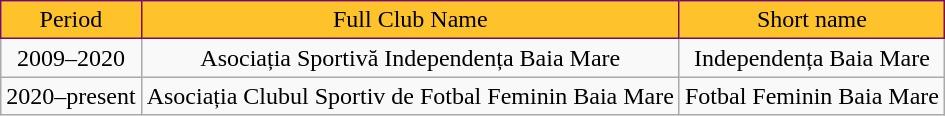<table class="wikitable" style="text-align:center; font-size:100%">
<tr>
<td style="background:#FEC32B;color:#000000;border:1px solid #7A0D53;">Period</td>
<td style="background:#FEC32B;color:#000000;border:1px solid #7A0D53;">Full Club Name</td>
<td style="background:#FEC32B;color:#000000;border:1px solid #7A0D53;">Short name</td>
</tr>
<tr>
<td>2009–2020</td>
<td>Asociația Sportivă Independența Baia Mare</td>
<td>Independența Baia Mare</td>
</tr>
<tr>
<td>2020–present</td>
<td>Asociația Clubul Sportiv de Fotbal Feminin Baia Mare</td>
<td>Fotbal Feminin Baia Mare</td>
</tr>
</table>
